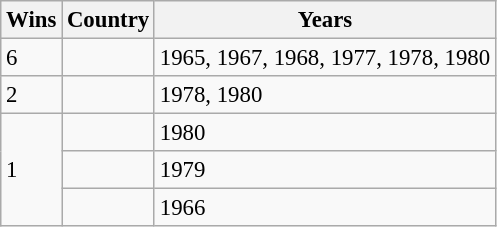<table class="wikitable" style="font-size:95%">
<tr>
<th>Wins</th>
<th>Country</th>
<th>Years</th>
</tr>
<tr>
<td>6</td>
<td></td>
<td>1965, 1967, 1968, 1977, 1978, 1980</td>
</tr>
<tr>
<td>2</td>
<td></td>
<td>1978, 1980</td>
</tr>
<tr>
<td rowspan="3">1</td>
<td></td>
<td>1980</td>
</tr>
<tr>
<td></td>
<td>1979</td>
</tr>
<tr>
<td></td>
<td>1966</td>
</tr>
</table>
